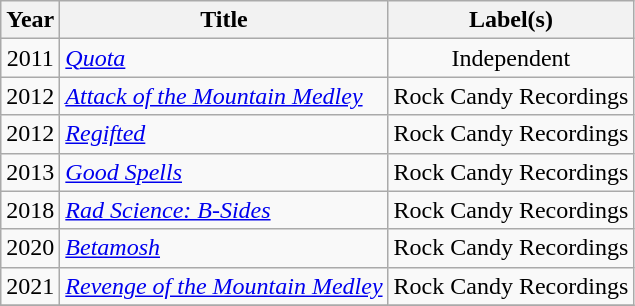<table class="wikitable">
<tr>
<th>Year</th>
<th>Title</th>
<th>Label(s)</th>
</tr>
<tr>
<td align="center">2011</td>
<td align="left"><em><a href='#'>Quota</a></em></td>
<td align="center">Independent</td>
</tr>
<tr>
<td align="center">2012</td>
<td align="left"><em><a href='#'>Attack of the Mountain Medley</a></em></td>
<td align="center">Rock Candy Recordings</td>
</tr>
<tr>
<td align="center">2012</td>
<td align="left"><em><a href='#'>Regifted</a></em></td>
<td align="center">Rock Candy Recordings</td>
</tr>
<tr>
<td align="center">2013</td>
<td align="left"><em><a href='#'>Good Spells</a></em></td>
<td align="center">Rock Candy Recordings</td>
</tr>
<tr>
<td align="center">2018</td>
<td align="left"><em><a href='#'>Rad Science: B-Sides</a></em></td>
<td align="center">Rock Candy Recordings</td>
</tr>
<tr>
<td align="center">2020</td>
<td align="left"><em><a href='#'>Betamosh</a></em></td>
<td align="center">Rock Candy Recordings</td>
</tr>
<tr>
<td>2021</td>
<td><em><a href='#'>Revenge of the Mountain Medley</a></em></td>
<td>Rock Candy Recordings</td>
</tr>
<tr>
</tr>
</table>
